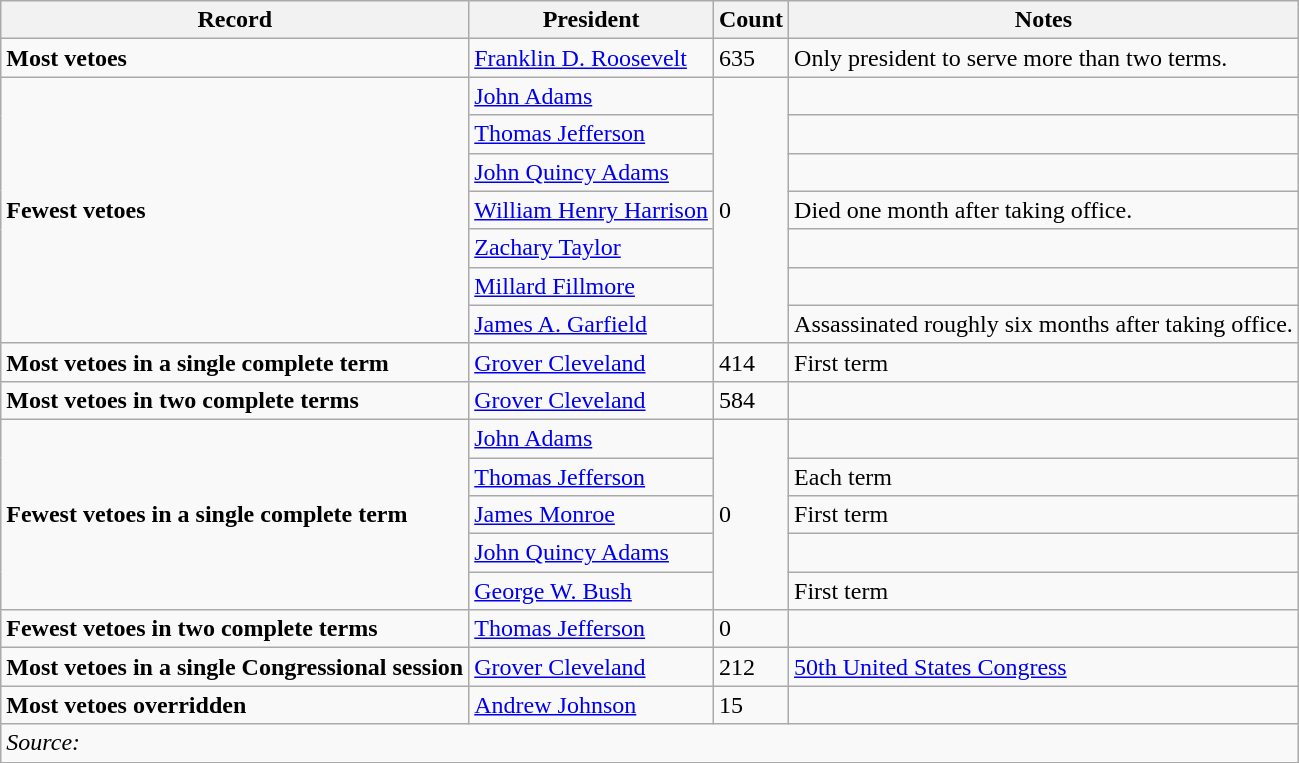<table class="wikitable">
<tr>
<th>Record</th>
<th>President</th>
<th>Count</th>
<th>Notes</th>
</tr>
<tr>
<td><strong>Most vetoes</strong></td>
<td><a href='#'>Franklin D. Roosevelt</a></td>
<td>635</td>
<td>Only president to serve more than two terms.</td>
</tr>
<tr>
<td rowspan="7"><strong>Fewest vetoes</strong></td>
<td><a href='#'>John Adams</a></td>
<td rowspan="7">0</td>
<td></td>
</tr>
<tr>
<td><a href='#'>Thomas Jefferson</a></td>
<td></td>
</tr>
<tr>
<td><a href='#'>John Quincy Adams</a></td>
<td></td>
</tr>
<tr>
<td><a href='#'>William Henry Harrison</a></td>
<td>Died one month after taking office.</td>
</tr>
<tr>
<td><a href='#'>Zachary Taylor</a></td>
<td></td>
</tr>
<tr>
<td><a href='#'>Millard Fillmore</a></td>
<td></td>
</tr>
<tr>
<td><a href='#'>James A. Garfield</a></td>
<td>Assassinated roughly six months after taking office.</td>
</tr>
<tr>
<td><strong>Most vetoes in a single complete term</strong></td>
<td><a href='#'>Grover Cleveland</a></td>
<td>414</td>
<td>First term</td>
</tr>
<tr>
<td><strong>Most vetoes in two complete terms</strong></td>
<td><a href='#'>Grover Cleveland</a></td>
<td>584</td>
<td></td>
</tr>
<tr>
<td rowspan="5"><strong>Fewest vetoes in a single complete term</strong></td>
<td><a href='#'>John Adams</a></td>
<td rowspan="5">0</td>
<td></td>
</tr>
<tr>
<td><a href='#'>Thomas Jefferson</a></td>
<td>Each term</td>
</tr>
<tr>
<td><a href='#'>James Monroe</a></td>
<td>First term</td>
</tr>
<tr>
<td><a href='#'>John Quincy Adams</a></td>
<td></td>
</tr>
<tr>
<td><a href='#'>George W. Bush</a></td>
<td>First term</td>
</tr>
<tr>
<td><strong>Fewest vetoes in two complete terms</strong></td>
<td><a href='#'>Thomas Jefferson</a></td>
<td>0</td>
<td></td>
</tr>
<tr>
<td><strong>Most vetoes in a single Congressional session</strong></td>
<td><a href='#'>Grover Cleveland</a></td>
<td>212</td>
<td><a href='#'>50th United States Congress</a></td>
</tr>
<tr>
<td><strong>Most vetoes overridden</strong></td>
<td><a href='#'>Andrew Johnson</a></td>
<td>15</td>
<td></td>
</tr>
<tr>
<td colspan="4"><em>Source:</em></td>
</tr>
</table>
